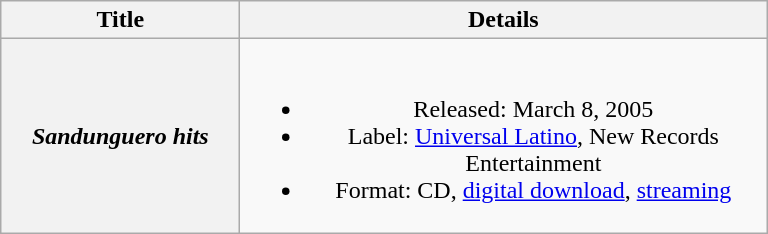<table class="wikitable plainrowheaders" style="text-align:center">
<tr>
<th scope="col" style="width:9.5em">Title</th>
<th scope="col" style="width:21.5em">Details</th>
</tr>
<tr>
<th scope="row"><em>Sandunguero hits</em></th>
<td><br><ul><li>Released: March 8, 2005</li><li>Label: <a href='#'>Universal Latino</a>, New Records Entertainment</li><li>Format: CD, <a href='#'>digital download</a>, <a href='#'>streaming</a></li></ul></td>
</tr>
</table>
